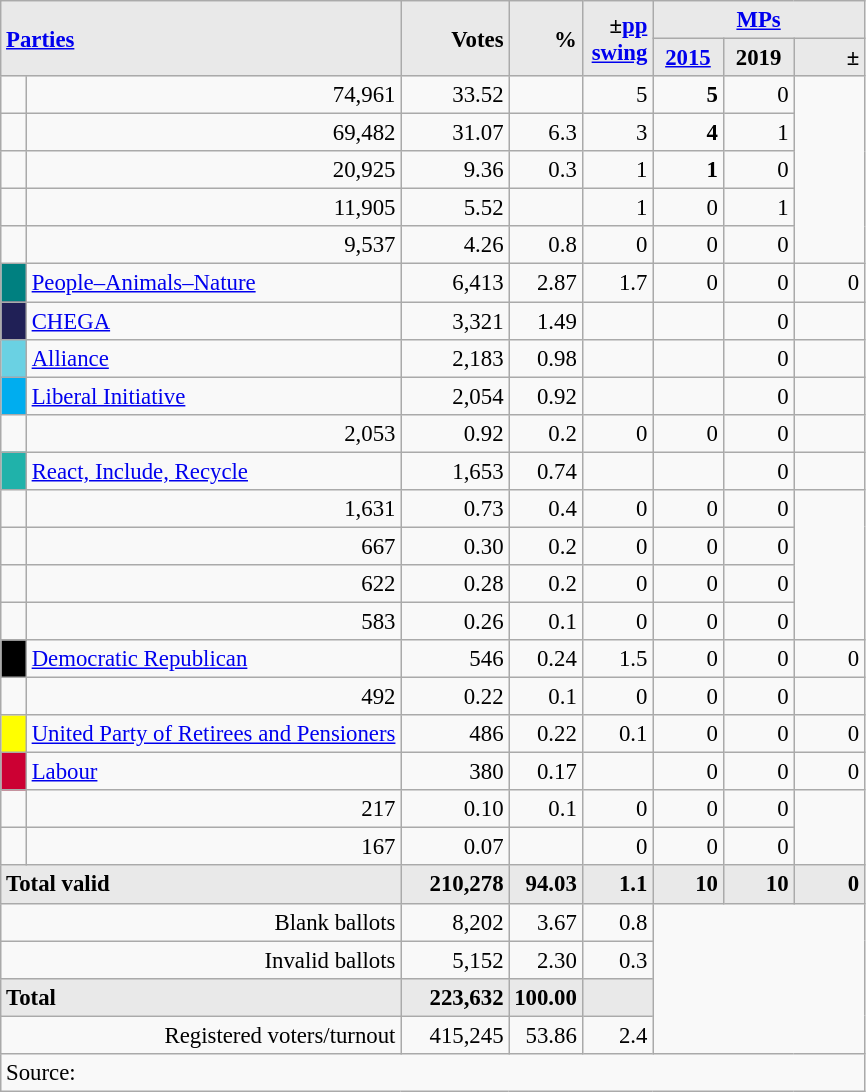<table class="wikitable" style="text-align:right; font-size:95%;">
<tr>
<th rowspan="2" colspan="2" style="background:#e9e9e9; text-align:left;" alignleft><a href='#'>Parties</a></th>
<th rowspan="2" style="background:#e9e9e9; text-align:right;">Votes</th>
<th rowspan="2" style="background:#e9e9e9; text-align:right;">%</th>
<th rowspan="2" style="background:#e9e9e9; text-align:right;">±<a href='#'>pp</a> <a href='#'>swing</a></th>
<th colspan="3" style="background:#e9e9e9; text-align:center;"><a href='#'>MPs</a></th>
</tr>
<tr style="background-color:#E9E9E9">
<th style="background-color:#E9E9E9;text-align:center;"><a href='#'>2015</a></th>
<th style="background-color:#E9E9E9;text-align:center;">2019</th>
<th style="background:#e9e9e9; text-align:right;">±</th>
</tr>
<tr>
<td></td>
<td>74,961</td>
<td>33.52</td>
<td></td>
<td>5</td>
<td><strong>5</strong></td>
<td>0</td>
</tr>
<tr>
<td></td>
<td>69,482</td>
<td>31.07</td>
<td>6.3</td>
<td>3</td>
<td><strong>4</strong></td>
<td>1</td>
</tr>
<tr>
<td></td>
<td>20,925</td>
<td>9.36</td>
<td>0.3</td>
<td>1</td>
<td><strong>1</strong></td>
<td>0</td>
</tr>
<tr>
<td></td>
<td>11,905</td>
<td>5.52</td>
<td></td>
<td>1</td>
<td>0</td>
<td>1</td>
</tr>
<tr>
<td></td>
<td>9,537</td>
<td>4.26</td>
<td>0.8</td>
<td>0</td>
<td>0</td>
<td>0</td>
</tr>
<tr>
<td style="width: 10px" bgcolor="teal" align="center"></td>
<td align="left"><a href='#'>People–Animals–Nature</a></td>
<td>6,413</td>
<td>2.87</td>
<td>1.7</td>
<td>0</td>
<td>0</td>
<td>0</td>
</tr>
<tr>
<td style="width: 10px" bgcolor="#202056" align="center"></td>
<td align="left"><a href='#'>CHEGA</a></td>
<td>3,321</td>
<td>1.49</td>
<td></td>
<td></td>
<td>0</td>
<td></td>
</tr>
<tr>
<td style="width: 10px" bgcolor="#6AD1E3" align="center"></td>
<td align="left"><a href='#'>Alliance</a></td>
<td>2,183</td>
<td>0.98</td>
<td></td>
<td></td>
<td>0</td>
<td></td>
</tr>
<tr>
<td style="width: 10px" bgcolor="#00ADEF" align="center"></td>
<td align="left"><a href='#'>Liberal Initiative</a></td>
<td>2,054</td>
<td>0.92</td>
<td></td>
<td></td>
<td>0</td>
<td></td>
</tr>
<tr>
<td></td>
<td>2,053</td>
<td>0.92</td>
<td>0.2</td>
<td>0</td>
<td>0</td>
<td>0</td>
</tr>
<tr>
<td style="width: 10px" bgcolor=LightSeaGreen align="center"></td>
<td align=left><a href='#'>React, Include, Recycle</a></td>
<td>1,653</td>
<td>0.74</td>
<td></td>
<td></td>
<td>0</td>
<td></td>
</tr>
<tr>
<td></td>
<td>1,631</td>
<td>0.73</td>
<td>0.4</td>
<td>0</td>
<td>0</td>
<td>0</td>
</tr>
<tr>
<td></td>
<td>667</td>
<td>0.30</td>
<td>0.2</td>
<td>0</td>
<td>0</td>
<td>0</td>
</tr>
<tr>
<td></td>
<td>622</td>
<td>0.28</td>
<td>0.2</td>
<td>0</td>
<td>0</td>
<td>0</td>
</tr>
<tr>
<td></td>
<td>583</td>
<td>0.26</td>
<td>0.1</td>
<td>0</td>
<td>0</td>
<td>0</td>
</tr>
<tr>
<td style="width: 10px" bgcolor=black align="center"></td>
<td align=left><a href='#'>Democratic Republican</a></td>
<td>546</td>
<td>0.24</td>
<td>1.5</td>
<td>0</td>
<td>0</td>
<td>0</td>
</tr>
<tr>
<td></td>
<td>492</td>
<td>0.22</td>
<td>0.1</td>
<td>0</td>
<td>0</td>
<td>0</td>
</tr>
<tr>
<td style="width: 10px" bgcolor=yellow align="center"></td>
<td align=left><a href='#'>United Party of Retirees and Pensioners</a></td>
<td>486</td>
<td>0.22</td>
<td>0.1</td>
<td>0</td>
<td>0</td>
<td>0</td>
</tr>
<tr>
<td style="width: 10px" bgcolor=#CC0033 align="center"></td>
<td align=left><a href='#'>Labour</a></td>
<td>380</td>
<td>0.17</td>
<td></td>
<td>0</td>
<td>0</td>
<td>0</td>
</tr>
<tr>
<td></td>
<td>217</td>
<td>0.10</td>
<td>0.1</td>
<td>0</td>
<td>0</td>
<td>0</td>
</tr>
<tr>
<td></td>
<td>167</td>
<td>0.07</td>
<td></td>
<td>0</td>
<td>0</td>
<td>0</td>
</tr>
<tr>
<td colspan=2 align=left style="background-color:#E9E9E9"><strong>Total valid</strong></td>
<td width="65" align="right" style="background-color:#E9E9E9"><strong>210,278</strong></td>
<td width="40" align="right" style="background-color:#E9E9E9"><strong>94.03</strong></td>
<td width="40" align="right" style="background-color:#E9E9E9"><strong>1.1</strong></td>
<td width="40" align="right" style="background-color:#E9E9E9"><strong>10</strong></td>
<td width="40" align="right" style="background-color:#E9E9E9"><strong>10</strong></td>
<td width="40" align="right" style="background-color:#E9E9E9"><strong>0</strong></td>
</tr>
<tr>
<td colspan=2>Blank ballots</td>
<td>8,202</td>
<td>3.67</td>
<td>0.8</td>
<td colspan=4 rowspan=4></td>
</tr>
<tr>
<td colspan=2>Invalid ballots</td>
<td>5,152</td>
<td>2.30</td>
<td>0.3</td>
</tr>
<tr>
<td colspan=2 width="259" align=left style="background-color:#E9E9E9"><strong>Total</strong></td>
<td width="50" align="right" style="background-color:#E9E9E9"><strong>223,632</strong></td>
<td width="40" align="right" style="background-color:#E9E9E9"><strong>100.00</strong></td>
<td width="40" align="right" style="background-color:#E9E9E9"></td>
</tr>
<tr>
<td colspan=2>Registered voters/turnout</td>
<td>415,245</td>
<td>53.86</td>
<td>2.4</td>
</tr>
<tr>
<td colspan=11 align=left>Source: </td>
</tr>
</table>
